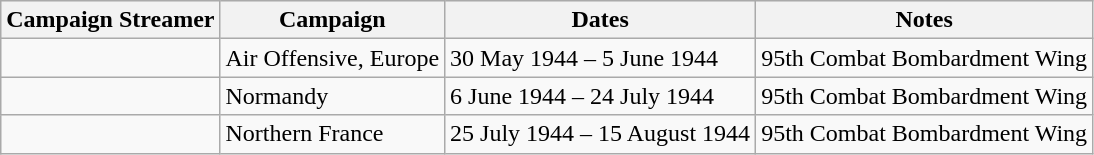<table class="wikitable">
<tr style="background:#efefef;">
<th>Campaign Streamer</th>
<th>Campaign</th>
<th>Dates</th>
<th>Notes</th>
</tr>
<tr>
<td></td>
<td>Air Offensive, Europe</td>
<td>30 May 1944 – 5 June 1944</td>
<td>95th Combat Bombardment Wing</td>
</tr>
<tr>
<td></td>
<td>Normandy</td>
<td>6 June 1944 – 24 July 1944</td>
<td>95th Combat Bombardment Wing</td>
</tr>
<tr>
<td></td>
<td>Northern France</td>
<td>25 July 1944 – 15 August 1944</td>
<td>95th Combat Bombardment Wing</td>
</tr>
</table>
